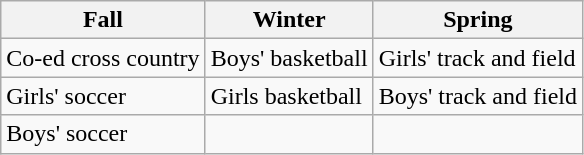<table class="wikitable">
<tr>
<th>Fall</th>
<th>Winter</th>
<th>Spring</th>
</tr>
<tr>
<td>Co-ed cross country</td>
<td>Boys' basketball</td>
<td>Girls' track and field</td>
</tr>
<tr>
<td>Girls' soccer</td>
<td>Girls basketball</td>
<td>Boys' track and field</td>
</tr>
<tr>
<td>Boys' soccer</td>
<td></td>
<td></td>
</tr>
</table>
